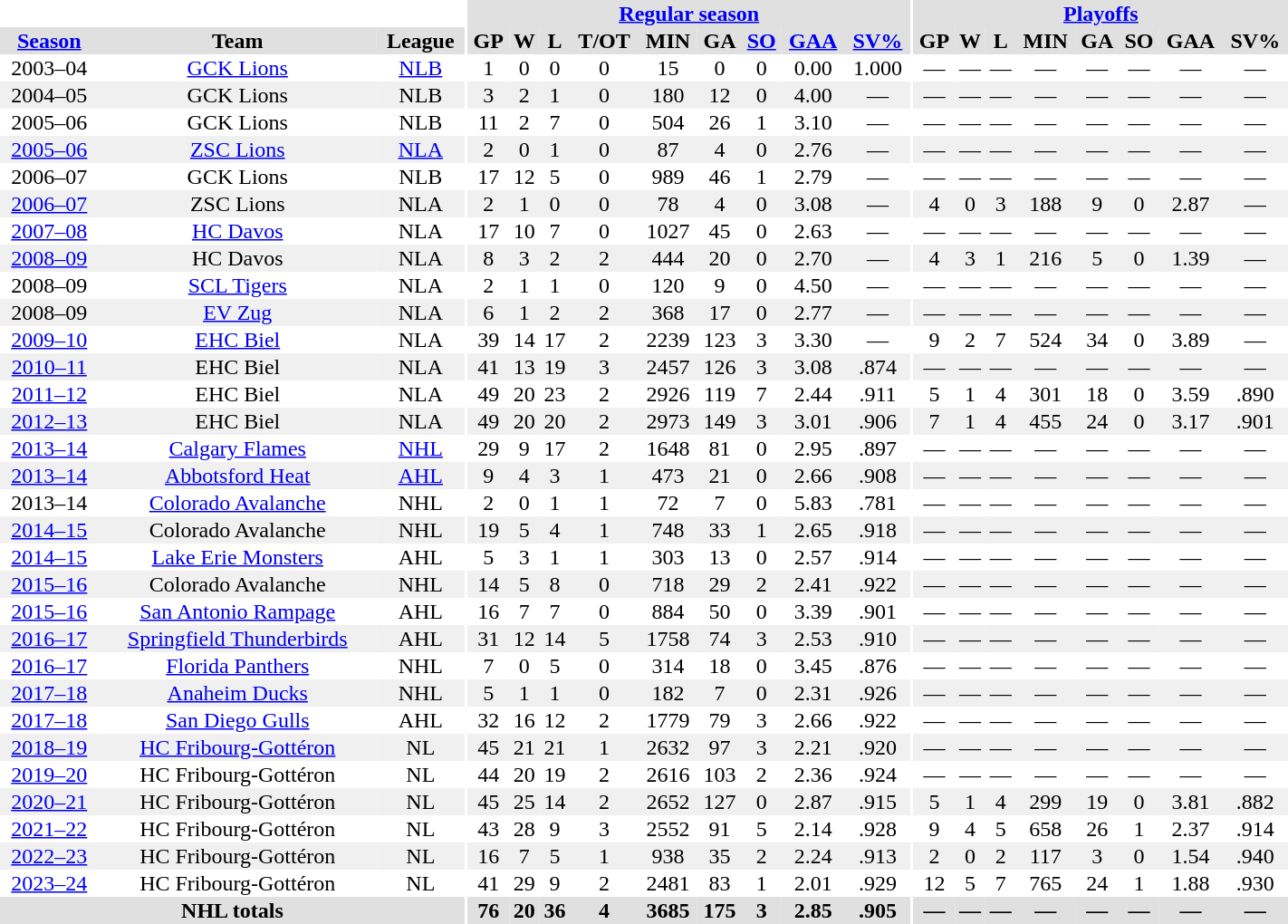<table border="0" cellpadding="1" cellspacing="0" style="width:75%; text-align:center;">
<tr bgcolor="#e0e0e0">
<th colspan="3" bgcolor="#ffffff"></th>
<th rowspan="99" bgcolor="#ffffff"></th>
<th colspan="9" bgcolor="#e0e0e0"><a href='#'>Regular season</a></th>
<th rowspan="99" bgcolor="#ffffff"></th>
<th colspan="8" bgcolor="#e0e0e0"><a href='#'>Playoffs</a></th>
</tr>
<tr bgcolor="#e0e0e0">
<th><a href='#'>Season</a></th>
<th>Team</th>
<th>League</th>
<th>GP</th>
<th>W</th>
<th>L</th>
<th>T/OT</th>
<th>MIN</th>
<th>GA</th>
<th><a href='#'>SO</a></th>
<th><a href='#'>GAA</a></th>
<th><a href='#'>SV%</a></th>
<th>GP</th>
<th>W</th>
<th>L</th>
<th>MIN</th>
<th>GA</th>
<th>SO</th>
<th>GAA</th>
<th>SV%</th>
</tr>
<tr>
<td 2003–04 Nationalliga B season>2003–04</td>
<td><a href='#'>GCK Lions</a></td>
<td><a href='#'>NLB</a></td>
<td>1</td>
<td>0</td>
<td>0</td>
<td>0</td>
<td>15</td>
<td>0</td>
<td>0</td>
<td>0.00</td>
<td>1.000</td>
<td>—</td>
<td>—</td>
<td>—</td>
<td>—</td>
<td>—</td>
<td>—</td>
<td>—</td>
<td>—</td>
</tr>
<tr bgcolor="#f0f0f0">
<td 2004–05 Nationalliga B season>2004–05</td>
<td>GCK Lions</td>
<td>NLB</td>
<td>3</td>
<td>2</td>
<td>1</td>
<td>0</td>
<td>180</td>
<td>12</td>
<td>0</td>
<td>4.00</td>
<td>—</td>
<td>—</td>
<td>—</td>
<td>—</td>
<td>—</td>
<td>—</td>
<td>—</td>
<td>—</td>
<td>—</td>
</tr>
<tr>
<td 2005–06 Nationalliga B season>2005–06</td>
<td>GCK Lions</td>
<td>NLB</td>
<td>11</td>
<td>2</td>
<td>7</td>
<td>0</td>
<td>504</td>
<td>26</td>
<td>1</td>
<td>3.10</td>
<td>—</td>
<td>—</td>
<td>—</td>
<td>—</td>
<td>—</td>
<td>—</td>
<td>—</td>
<td>—</td>
<td>—</td>
</tr>
<tr bgcolor="#f0f0f0">
<td><a href='#'>2005–06</a></td>
<td><a href='#'>ZSC Lions</a></td>
<td><a href='#'>NLA</a></td>
<td>2</td>
<td>0</td>
<td>1</td>
<td>0</td>
<td>87</td>
<td>4</td>
<td>0</td>
<td>2.76</td>
<td>—</td>
<td>—</td>
<td>—</td>
<td>—</td>
<td>—</td>
<td>—</td>
<td>—</td>
<td>—</td>
<td>—</td>
</tr>
<tr>
<td 2006–07 Nationalliga B season>2006–07</td>
<td>GCK Lions</td>
<td>NLB</td>
<td>17</td>
<td>12</td>
<td>5</td>
<td>0</td>
<td>989</td>
<td>46</td>
<td>1</td>
<td>2.79</td>
<td>—</td>
<td>—</td>
<td>—</td>
<td>—</td>
<td>—</td>
<td>—</td>
<td>—</td>
<td>—</td>
<td>—</td>
</tr>
<tr bgcolor="#f0f0f0">
<td><a href='#'>2006–07</a></td>
<td>ZSC Lions</td>
<td>NLA</td>
<td>2</td>
<td>1</td>
<td>0</td>
<td>0</td>
<td>78</td>
<td>4</td>
<td>0</td>
<td>3.08</td>
<td>—</td>
<td>4</td>
<td>0</td>
<td>3</td>
<td>188</td>
<td>9</td>
<td>0</td>
<td>2.87</td>
<td>—</td>
</tr>
<tr>
<td><a href='#'>2007–08</a></td>
<td><a href='#'>HC Davos</a></td>
<td>NLA</td>
<td>17</td>
<td>10</td>
<td>7</td>
<td>0</td>
<td>1027</td>
<td>45</td>
<td>0</td>
<td>2.63</td>
<td>—</td>
<td>—</td>
<td>—</td>
<td>—</td>
<td>—</td>
<td>—</td>
<td>—</td>
<td>—</td>
<td>—</td>
</tr>
<tr bgcolor="#f0f0f0">
<td><a href='#'>2008–09</a></td>
<td>HC Davos</td>
<td>NLA</td>
<td>8</td>
<td>3</td>
<td>2</td>
<td>2</td>
<td>444</td>
<td>20</td>
<td>0</td>
<td>2.70</td>
<td>—</td>
<td>4</td>
<td>3</td>
<td>1</td>
<td>216</td>
<td>5</td>
<td>0</td>
<td>1.39</td>
<td>—</td>
</tr>
<tr>
<td>2008–09</td>
<td><a href='#'>SCL Tigers</a></td>
<td>NLA</td>
<td>2</td>
<td>1</td>
<td>1</td>
<td>0</td>
<td>120</td>
<td>9</td>
<td>0</td>
<td>4.50</td>
<td>—</td>
<td>—</td>
<td>—</td>
<td>—</td>
<td>—</td>
<td>—</td>
<td>—</td>
<td>—</td>
<td>—</td>
</tr>
<tr bgcolor="#f0f0f0">
<td>2008–09</td>
<td><a href='#'>EV Zug</a></td>
<td>NLA</td>
<td>6</td>
<td>1</td>
<td>2</td>
<td>2</td>
<td>368</td>
<td>17</td>
<td>0</td>
<td>2.77</td>
<td>—</td>
<td>—</td>
<td>—</td>
<td>—</td>
<td>—</td>
<td>—</td>
<td>—</td>
<td>—</td>
<td>—</td>
</tr>
<tr>
<td><a href='#'>2009–10</a></td>
<td><a href='#'>EHC Biel</a></td>
<td>NLA</td>
<td>39</td>
<td>14</td>
<td>17</td>
<td>2</td>
<td>2239</td>
<td>123</td>
<td>3</td>
<td>3.30</td>
<td>—</td>
<td>9</td>
<td>2</td>
<td>7</td>
<td>524</td>
<td>34</td>
<td>0</td>
<td>3.89</td>
<td>—</td>
</tr>
<tr bgcolor="#f0f0f0">
<td><a href='#'>2010–11</a></td>
<td>EHC Biel</td>
<td>NLA</td>
<td>41</td>
<td>13</td>
<td>19</td>
<td>3</td>
<td>2457</td>
<td>126</td>
<td>3</td>
<td>3.08</td>
<td>.874</td>
<td>—</td>
<td>—</td>
<td>—</td>
<td>—</td>
<td>—</td>
<td>—</td>
<td>—</td>
<td>—</td>
</tr>
<tr>
<td><a href='#'>2011–12</a></td>
<td>EHC Biel</td>
<td>NLA</td>
<td>49</td>
<td>20</td>
<td>23</td>
<td>2</td>
<td>2926</td>
<td>119</td>
<td>7</td>
<td>2.44</td>
<td>.911</td>
<td>5</td>
<td>1</td>
<td>4</td>
<td>301</td>
<td>18</td>
<td>0</td>
<td>3.59</td>
<td>.890</td>
</tr>
<tr bgcolor="#f0f0f0">
<td><a href='#'>2012–13</a></td>
<td>EHC Biel</td>
<td>NLA</td>
<td>49</td>
<td>20</td>
<td>20</td>
<td>2</td>
<td>2973</td>
<td>149</td>
<td>3</td>
<td>3.01</td>
<td>.906</td>
<td>7</td>
<td>1</td>
<td>4</td>
<td>455</td>
<td>24</td>
<td>0</td>
<td>3.17</td>
<td>.901</td>
</tr>
<tr>
<td><a href='#'>2013–14</a></td>
<td><a href='#'>Calgary Flames</a></td>
<td><a href='#'>NHL</a></td>
<td>29</td>
<td>9</td>
<td>17</td>
<td>2</td>
<td>1648</td>
<td>81</td>
<td>0</td>
<td>2.95</td>
<td>.897</td>
<td>—</td>
<td>—</td>
<td>—</td>
<td>—</td>
<td>—</td>
<td>—</td>
<td>—</td>
<td>—</td>
</tr>
<tr bgcolor="#f0f0f0">
<td><a href='#'>2013–14</a></td>
<td><a href='#'>Abbotsford Heat</a></td>
<td><a href='#'>AHL</a></td>
<td>9</td>
<td>4</td>
<td>3</td>
<td>1</td>
<td>473</td>
<td>21</td>
<td>0</td>
<td>2.66</td>
<td>.908</td>
<td>—</td>
<td>—</td>
<td>—</td>
<td>—</td>
<td>—</td>
<td>—</td>
<td>—</td>
<td>—</td>
</tr>
<tr>
<td>2013–14</td>
<td><a href='#'>Colorado Avalanche</a></td>
<td>NHL</td>
<td>2</td>
<td>0</td>
<td>1</td>
<td>1</td>
<td>72</td>
<td>7</td>
<td>0</td>
<td>5.83</td>
<td>.781</td>
<td>—</td>
<td>—</td>
<td>—</td>
<td>—</td>
<td>—</td>
<td>—</td>
<td>—</td>
<td>—</td>
</tr>
<tr bgcolor="#f0f0f0">
<td><a href='#'>2014–15</a></td>
<td>Colorado Avalanche</td>
<td>NHL</td>
<td>19</td>
<td>5</td>
<td>4</td>
<td>1</td>
<td>748</td>
<td>33</td>
<td>1</td>
<td>2.65</td>
<td>.918</td>
<td>—</td>
<td>—</td>
<td>—</td>
<td>—</td>
<td>—</td>
<td>—</td>
<td>—</td>
<td>—</td>
</tr>
<tr>
<td><a href='#'>2014–15</a></td>
<td><a href='#'>Lake Erie Monsters</a></td>
<td>AHL</td>
<td>5</td>
<td>3</td>
<td>1</td>
<td>1</td>
<td>303</td>
<td>13</td>
<td>0</td>
<td>2.57</td>
<td>.914</td>
<td>—</td>
<td>—</td>
<td>—</td>
<td>—</td>
<td>—</td>
<td>—</td>
<td>—</td>
<td>—</td>
</tr>
<tr bgcolor="#f0f0f0">
<td><a href='#'>2015–16</a></td>
<td>Colorado Avalanche</td>
<td>NHL</td>
<td>14</td>
<td>5</td>
<td>8</td>
<td>0</td>
<td>718</td>
<td>29</td>
<td>2</td>
<td>2.41</td>
<td>.922</td>
<td>—</td>
<td>—</td>
<td>—</td>
<td>—</td>
<td>—</td>
<td>—</td>
<td>—</td>
<td>—</td>
</tr>
<tr>
<td><a href='#'>2015–16</a></td>
<td><a href='#'>San Antonio Rampage</a></td>
<td>AHL</td>
<td>16</td>
<td>7</td>
<td>7</td>
<td>0</td>
<td>884</td>
<td>50</td>
<td>0</td>
<td>3.39</td>
<td>.901</td>
<td>—</td>
<td>—</td>
<td>—</td>
<td>—</td>
<td>—</td>
<td>—</td>
<td>—</td>
<td>—</td>
</tr>
<tr bgcolor="#f0f0f0">
<td><a href='#'>2016–17</a></td>
<td><a href='#'>Springfield Thunderbirds</a></td>
<td>AHL</td>
<td>31</td>
<td>12</td>
<td>14</td>
<td>5</td>
<td>1758</td>
<td>74</td>
<td>3</td>
<td>2.53</td>
<td>.910</td>
<td>—</td>
<td>—</td>
<td>—</td>
<td>—</td>
<td>—</td>
<td>—</td>
<td>—</td>
<td>—</td>
</tr>
<tr>
<td><a href='#'>2016–17</a></td>
<td><a href='#'>Florida Panthers</a></td>
<td>NHL</td>
<td>7</td>
<td>0</td>
<td>5</td>
<td>0</td>
<td>314</td>
<td>18</td>
<td>0</td>
<td>3.45</td>
<td>.876</td>
<td>—</td>
<td>—</td>
<td>—</td>
<td>—</td>
<td>—</td>
<td>—</td>
<td>—</td>
<td>—</td>
</tr>
<tr bgcolor="#f0f0f0">
<td><a href='#'>2017–18</a></td>
<td><a href='#'>Anaheim Ducks</a></td>
<td>NHL</td>
<td>5</td>
<td>1</td>
<td>1</td>
<td>0</td>
<td>182</td>
<td>7</td>
<td>0</td>
<td>2.31</td>
<td>.926</td>
<td>—</td>
<td>—</td>
<td>—</td>
<td>—</td>
<td>—</td>
<td>—</td>
<td>—</td>
<td>—</td>
</tr>
<tr>
<td><a href='#'>2017–18</a></td>
<td><a href='#'>San Diego Gulls</a></td>
<td>AHL</td>
<td>32</td>
<td>16</td>
<td>12</td>
<td>2</td>
<td>1779</td>
<td>79</td>
<td>3</td>
<td>2.66</td>
<td>.922</td>
<td>—</td>
<td>—</td>
<td>—</td>
<td>—</td>
<td>—</td>
<td>—</td>
<td>—</td>
<td>—</td>
</tr>
<tr bgcolor="#f0f0f0">
<td><a href='#'>2018–19</a></td>
<td><a href='#'>HC Fribourg-Gottéron</a></td>
<td>NL</td>
<td>45</td>
<td>21</td>
<td>21</td>
<td>1</td>
<td>2632</td>
<td>97</td>
<td>3</td>
<td>2.21</td>
<td>.920</td>
<td>—</td>
<td>—</td>
<td>—</td>
<td>—</td>
<td>—</td>
<td>—</td>
<td>—</td>
<td>—</td>
</tr>
<tr>
<td><a href='#'>2019–20</a></td>
<td>HC Fribourg-Gottéron</td>
<td>NL</td>
<td>44</td>
<td>20</td>
<td>19</td>
<td>2</td>
<td>2616</td>
<td>103</td>
<td>2</td>
<td>2.36</td>
<td>.924</td>
<td>—</td>
<td>—</td>
<td>—</td>
<td>—</td>
<td>—</td>
<td>—</td>
<td>—</td>
<td>—</td>
</tr>
<tr bgcolor="#f0f0f0">
<td><a href='#'>2020–21</a></td>
<td>HC Fribourg-Gottéron</td>
<td>NL</td>
<td>45</td>
<td>25</td>
<td>14</td>
<td>2</td>
<td>2652</td>
<td>127</td>
<td>0</td>
<td>2.87</td>
<td>.915</td>
<td>5</td>
<td>1</td>
<td>4</td>
<td>299</td>
<td>19</td>
<td>0</td>
<td>3.81</td>
<td>.882</td>
</tr>
<tr>
<td><a href='#'>2021–22</a></td>
<td>HC Fribourg-Gottéron</td>
<td>NL</td>
<td>43</td>
<td>28</td>
<td>9</td>
<td>3</td>
<td>2552</td>
<td>91</td>
<td>5</td>
<td>2.14</td>
<td>.928</td>
<td>9</td>
<td>4</td>
<td>5</td>
<td>658</td>
<td>26</td>
<td>1</td>
<td>2.37</td>
<td>.914</td>
</tr>
<tr bgcolor="#f0f0f0">
<td><a href='#'>2022–23</a></td>
<td>HC Fribourg-Gottéron</td>
<td>NL</td>
<td>16</td>
<td>7</td>
<td>5</td>
<td>1</td>
<td>938</td>
<td>35</td>
<td>2</td>
<td>2.24</td>
<td>.913</td>
<td>2</td>
<td>0</td>
<td>2</td>
<td>117</td>
<td>3</td>
<td>0</td>
<td>1.54</td>
<td>.940</td>
</tr>
<tr>
<td><a href='#'>2023–24</a></td>
<td>HC Fribourg-Gottéron</td>
<td>NL</td>
<td>41</td>
<td>29</td>
<td>9</td>
<td>2</td>
<td>2481</td>
<td>83</td>
<td>1</td>
<td>2.01</td>
<td>.929</td>
<td>12</td>
<td>5</td>
<td>7</td>
<td>765</td>
<td>24</td>
<td>1</td>
<td>1.88</td>
<td>.930</td>
</tr>
<tr bgcolor="#e0e0e0">
<th colspan=3>NHL totals</th>
<th>76</th>
<th>20</th>
<th>36</th>
<th>4</th>
<th>3685</th>
<th>175</th>
<th>3</th>
<th>2.85</th>
<th>.905</th>
<th>—</th>
<th>—</th>
<th>—</th>
<th>—</th>
<th>—</th>
<th>—</th>
<th>—</th>
<th>—</th>
</tr>
</table>
